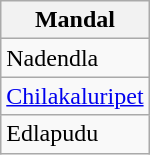<table class="wikitable sortable static-row-numbers static-row-header-hash">
<tr>
<th>Mandal</th>
</tr>
<tr>
<td>Nadendla</td>
</tr>
<tr>
<td><a href='#'>Chilakaluripet</a></td>
</tr>
<tr>
<td>Edlapudu</td>
</tr>
</table>
